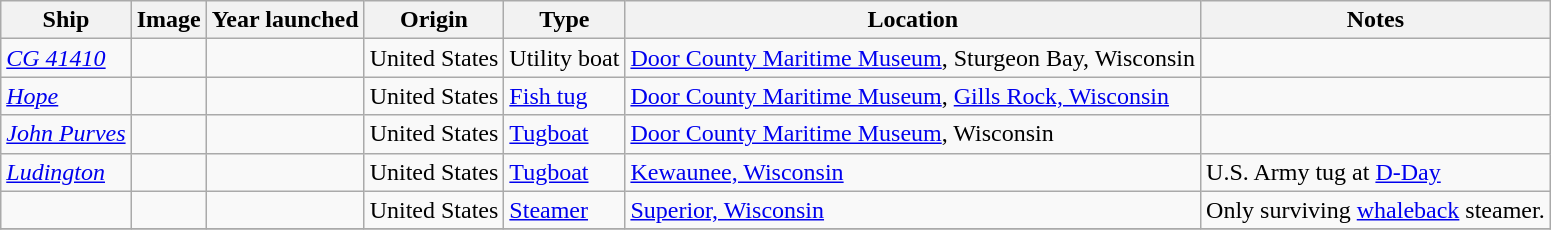<table class="wikitable sortable">
<tr>
<th>Ship</th>
<th>Image</th>
<th>Year launched</th>
<th>Origin</th>
<th>Type</th>
<th>Location</th>
<th>Notes</th>
</tr>
<tr>
<td data-sort-value=CG 41410><em><a href='#'>CG 41410</a></em></td>
<td></td>
<td></td>
<td> United States</td>
<td>Utility boat</td>
<td><a href='#'>Door County Maritime Museum</a>, Sturgeon Bay, Wisconsin</td>
<td></td>
</tr>
<tr>
<td data-sort-value=Hope><em><a href='#'>Hope</a></em></td>
<td></td>
<td></td>
<td> United States</td>
<td><a href='#'>Fish tug</a></td>
<td><a href='#'>Door County Maritime Museum</a>, <a href='#'>Gills Rock, Wisconsin</a></td>
<td></td>
</tr>
<tr>
<td data-sort-value=John Purves><em><a href='#'>John Purves</a></em></td>
<td></td>
<td></td>
<td> United States</td>
<td><a href='#'>Tugboat</a></td>
<td><a href='#'>Door County Maritime Museum</a>, Wisconsin</td>
<td></td>
</tr>
<tr>
<td data-sort-value=Ludingto><em><a href='#'>Ludington</a></em></td>
<td></td>
<td></td>
<td> United States</td>
<td><a href='#'>Tugboat</a></td>
<td><a href='#'>Kewaunee, Wisconsin</a><br></td>
<td>U.S. Army tug at <a href='#'>D-Day</a></td>
</tr>
<tr>
<td data-sort-value=Meteor></td>
<td></td>
<td></td>
<td> United States</td>
<td><a href='#'>Steamer</a></td>
<td><a href='#'>Superior, Wisconsin</a><br></td>
<td>Only surviving <a href='#'>whaleback</a> steamer.</td>
</tr>
<tr>
</tr>
</table>
